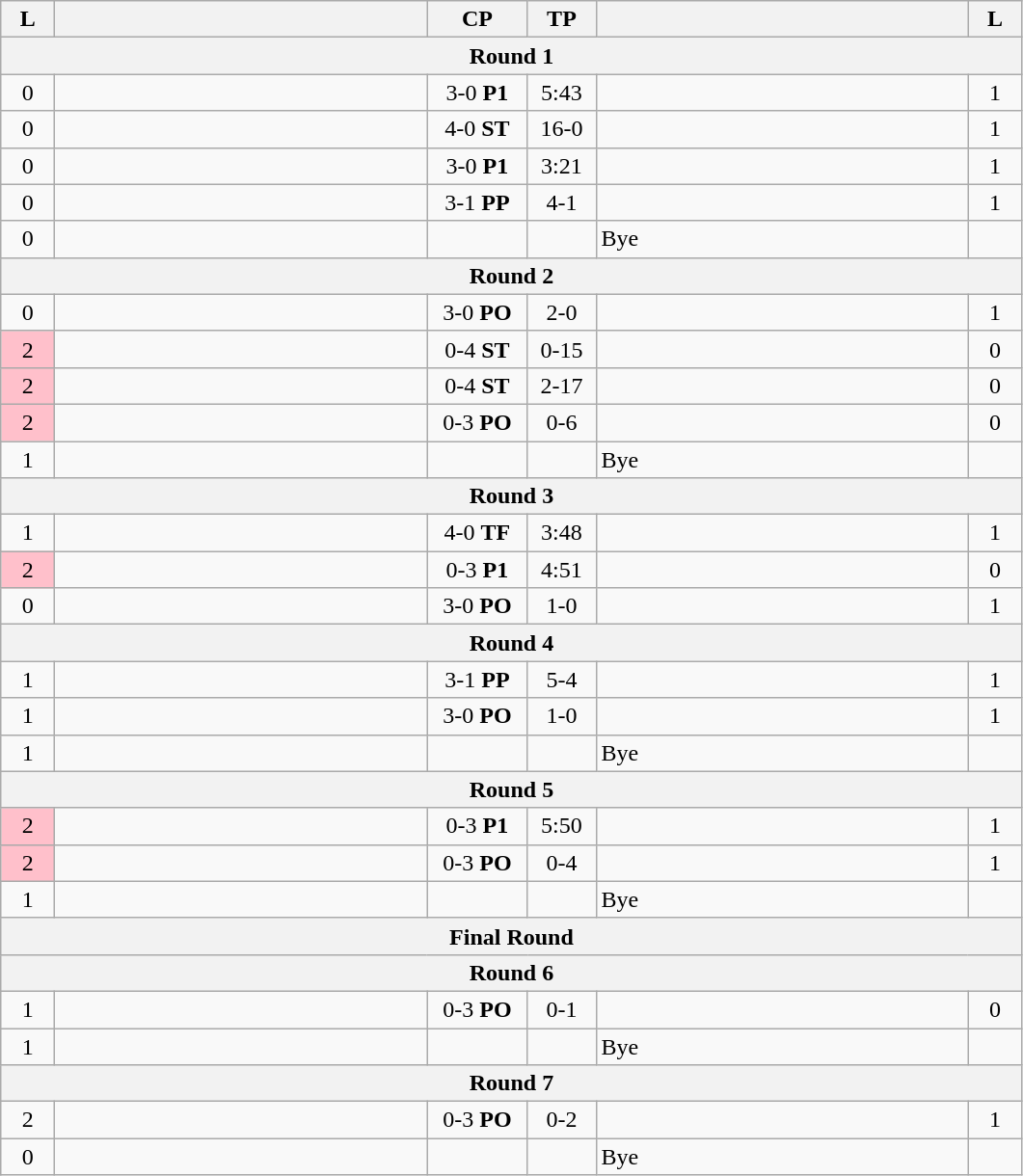<table class="wikitable" style="text-align: center;" |>
<tr>
<th width="30">L</th>
<th width="250"></th>
<th width="62">CP</th>
<th width="40">TP</th>
<th width="250"></th>
<th width="30">L</th>
</tr>
<tr>
<th colspan="7">Round 1</th>
</tr>
<tr>
<td>0</td>
<td style="text-align:left;"><strong></strong></td>
<td>3-0 <strong>P1</strong></td>
<td>5:43</td>
<td style="text-align:left;"></td>
<td>1</td>
</tr>
<tr>
<td>0</td>
<td style="text-align:left;"><strong></strong></td>
<td>4-0 <strong>ST</strong></td>
<td>16-0</td>
<td style="text-align:left;"></td>
<td>1</td>
</tr>
<tr>
<td>0</td>
<td style="text-align:left;"><strong></strong></td>
<td>3-0 <strong>P1</strong></td>
<td>3:21</td>
<td style="text-align:left;"></td>
<td>1</td>
</tr>
<tr>
<td>0</td>
<td style="text-align:left;"><strong></strong></td>
<td>3-1 <strong>PP</strong></td>
<td>4-1</td>
<td style="text-align:left;"></td>
<td>1</td>
</tr>
<tr>
<td>0</td>
<td style="text-align:left;"><strong></strong></td>
<td></td>
<td></td>
<td style="text-align:left;">Bye</td>
<td></td>
</tr>
<tr>
<th colspan="7">Round 2</th>
</tr>
<tr>
<td>0</td>
<td style="text-align:left;"><strong></strong></td>
<td>3-0 <strong>PO</strong></td>
<td>2-0</td>
<td style="text-align:left;"></td>
<td>1</td>
</tr>
<tr>
<td bgcolor=pink>2</td>
<td style="text-align:left;"></td>
<td>0-4 <strong>ST</strong></td>
<td>0-15</td>
<td style="text-align:left;"><strong></strong></td>
<td>0</td>
</tr>
<tr>
<td bgcolor=pink>2</td>
<td style="text-align:left;"></td>
<td>0-4 <strong>ST</strong></td>
<td>2-17</td>
<td style="text-align:left;"><strong></strong></td>
<td>0</td>
</tr>
<tr>
<td bgcolor=pink>2</td>
<td style="text-align:left;"></td>
<td>0-3 <strong>PO</strong></td>
<td>0-6</td>
<td style="text-align:left;"><strong></strong></td>
<td>0</td>
</tr>
<tr>
<td>1</td>
<td style="text-align:left;"><strong></strong></td>
<td></td>
<td></td>
<td style="text-align:left;">Bye</td>
<td></td>
</tr>
<tr>
<th colspan="7">Round 3</th>
</tr>
<tr>
<td>1</td>
<td style="text-align:left;"><strong></strong></td>
<td>4-0 <strong>TF</strong></td>
<td>3:48</td>
<td style="text-align:left;"></td>
<td>1</td>
</tr>
<tr>
<td bgcolor=pink>2</td>
<td style="text-align:left;"></td>
<td>0-3 <strong>P1</strong></td>
<td>4:51</td>
<td style="text-align:left;"><strong></strong></td>
<td>0</td>
</tr>
<tr>
<td>0</td>
<td style="text-align:left;"><strong></strong></td>
<td>3-0 <strong>PO</strong></td>
<td>1-0</td>
<td style="text-align:left;"></td>
<td>1</td>
</tr>
<tr>
<th colspan="7">Round 4</th>
</tr>
<tr>
<td>1</td>
<td style="text-align:left;"><strong></strong></td>
<td>3-1 <strong>PP</strong></td>
<td>5-4</td>
<td style="text-align:left;"></td>
<td>1</td>
</tr>
<tr>
<td>1</td>
<td style="text-align:left;"><strong></strong></td>
<td>3-0 <strong>PO</strong></td>
<td>1-0</td>
<td style="text-align:left;"></td>
<td>1</td>
</tr>
<tr>
<td>1</td>
<td style="text-align:left;"><strong></strong></td>
<td></td>
<td></td>
<td style="text-align:left;">Bye</td>
<td></td>
</tr>
<tr>
<th colspan="7">Round 5</th>
</tr>
<tr>
<td bgcolor=pink>2</td>
<td style="text-align:left;"></td>
<td>0-3 <strong>P1</strong></td>
<td>5:50</td>
<td style="text-align:left;"><strong></strong></td>
<td>1</td>
</tr>
<tr>
<td bgcolor=pink>2</td>
<td style="text-align:left;"></td>
<td>0-3 <strong>PO</strong></td>
<td>0-4</td>
<td style="text-align:left;"><strong></strong></td>
<td>1</td>
</tr>
<tr>
<td>1</td>
<td style="text-align:left;"><strong></strong></td>
<td></td>
<td></td>
<td style="text-align:left;">Bye</td>
<td></td>
</tr>
<tr>
<th colspan="7">Final Round</th>
</tr>
<tr>
<th colspan="7">Round 6</th>
</tr>
<tr>
<td>1</td>
<td style="text-align:left;"></td>
<td>0-3 <strong>PO</strong></td>
<td>0-1</td>
<td style="text-align:left;"><strong></strong></td>
<td>0</td>
</tr>
<tr>
<td>1</td>
<td style="text-align:left;"><strong></strong></td>
<td></td>
<td></td>
<td style="text-align:left;">Bye</td>
<td></td>
</tr>
<tr>
<th colspan="7">Round 7</th>
</tr>
<tr>
<td>2</td>
<td style="text-align:left;"></td>
<td>0-3 <strong>PO</strong></td>
<td>0-2</td>
<td style="text-align:left;"><strong></strong></td>
<td>1</td>
</tr>
<tr>
<td>0</td>
<td style="text-align:left;"><strong></strong></td>
<td></td>
<td></td>
<td style="text-align:left;">Bye</td>
<td></td>
</tr>
</table>
